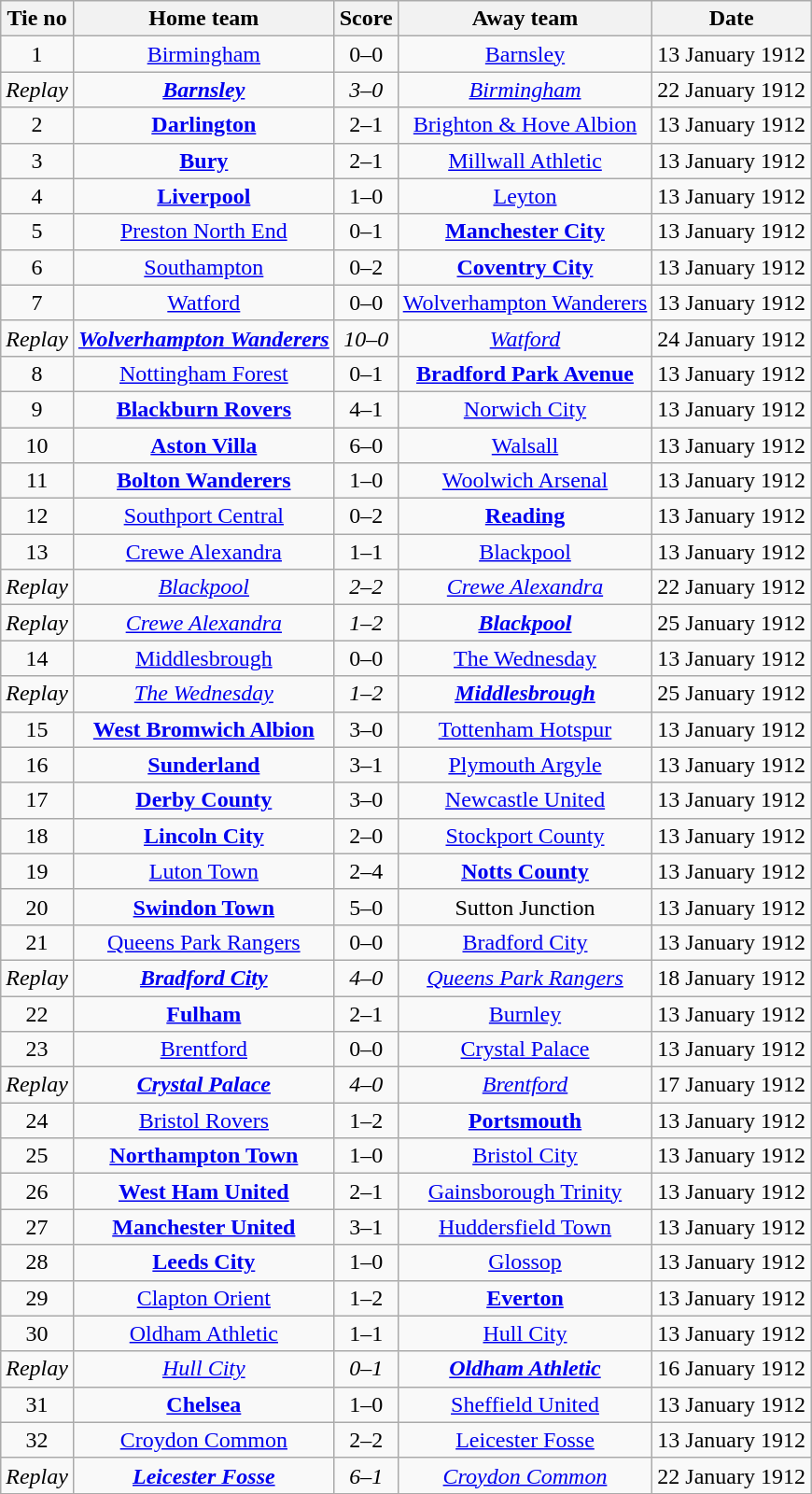<table class="wikitable" style="text-align: center">
<tr>
<th>Tie no</th>
<th>Home team</th>
<th>Score</th>
<th>Away team</th>
<th>Date</th>
</tr>
<tr>
<td>1</td>
<td><a href='#'>Birmingham</a></td>
<td>0–0</td>
<td><a href='#'>Barnsley</a></td>
<td>13 January 1912</td>
</tr>
<tr>
<td><em>Replay</em></td>
<td><strong><em><a href='#'>Barnsley</a></em></strong></td>
<td><em>3–0</em></td>
<td><em><a href='#'>Birmingham</a></em></td>
<td>22 January 1912</td>
</tr>
<tr>
<td>2</td>
<td><strong><a href='#'>Darlington</a></strong></td>
<td>2–1</td>
<td><a href='#'>Brighton & Hove Albion</a></td>
<td>13 January 1912</td>
</tr>
<tr>
<td>3</td>
<td><strong><a href='#'>Bury</a></strong></td>
<td>2–1</td>
<td><a href='#'>Millwall Athletic</a></td>
<td>13 January 1912</td>
</tr>
<tr>
<td>4</td>
<td><strong><a href='#'>Liverpool</a></strong></td>
<td>1–0</td>
<td><a href='#'>Leyton</a></td>
<td>13 January 1912</td>
</tr>
<tr>
<td>5</td>
<td><a href='#'>Preston North End</a></td>
<td>0–1</td>
<td><strong><a href='#'>Manchester City</a></strong></td>
<td>13 January 1912</td>
</tr>
<tr>
<td>6</td>
<td><a href='#'>Southampton</a></td>
<td>0–2</td>
<td><strong><a href='#'>Coventry City</a></strong></td>
<td>13 January 1912</td>
</tr>
<tr>
<td>7</td>
<td><a href='#'>Watford</a></td>
<td>0–0</td>
<td><a href='#'>Wolverhampton Wanderers</a></td>
<td>13 January 1912</td>
</tr>
<tr>
<td><em>Replay</em></td>
<td><strong><em><a href='#'>Wolverhampton Wanderers</a></em></strong></td>
<td><em>10–0</em></td>
<td><em><a href='#'>Watford</a></em></td>
<td>24 January 1912</td>
</tr>
<tr>
<td>8</td>
<td><a href='#'>Nottingham Forest</a></td>
<td>0–1</td>
<td><strong><a href='#'>Bradford Park Avenue</a></strong></td>
<td>13 January 1912</td>
</tr>
<tr>
<td>9</td>
<td><strong><a href='#'>Blackburn Rovers</a></strong></td>
<td>4–1</td>
<td><a href='#'>Norwich City</a></td>
<td>13 January 1912</td>
</tr>
<tr>
<td>10</td>
<td><strong><a href='#'>Aston Villa</a></strong></td>
<td>6–0</td>
<td><a href='#'>Walsall</a></td>
<td>13 January 1912</td>
</tr>
<tr>
<td>11</td>
<td><strong><a href='#'>Bolton Wanderers</a></strong></td>
<td>1–0</td>
<td><a href='#'>Woolwich Arsenal</a></td>
<td>13 January 1912</td>
</tr>
<tr>
<td>12</td>
<td><a href='#'>Southport Central</a></td>
<td>0–2</td>
<td><strong><a href='#'>Reading</a></strong></td>
<td>13 January 1912</td>
</tr>
<tr>
<td>13</td>
<td><a href='#'>Crewe Alexandra</a></td>
<td>1–1</td>
<td><a href='#'>Blackpool</a></td>
<td>13 January 1912</td>
</tr>
<tr>
<td><em>Replay</em></td>
<td><em><a href='#'>Blackpool</a></em></td>
<td><em>2–2</em></td>
<td><em><a href='#'>Crewe Alexandra</a></em></td>
<td>22 January 1912</td>
</tr>
<tr>
<td><em>Replay</em></td>
<td><em><a href='#'>Crewe Alexandra</a></em></td>
<td><em>1–2</em></td>
<td><strong><em><a href='#'>Blackpool</a></em></strong></td>
<td>25 January 1912</td>
</tr>
<tr>
<td>14</td>
<td><a href='#'>Middlesbrough</a></td>
<td>0–0</td>
<td><a href='#'>The Wednesday</a></td>
<td>13 January 1912</td>
</tr>
<tr>
<td><em>Replay</em></td>
<td><em><a href='#'>The Wednesday</a></em></td>
<td><em>1–2</em></td>
<td><strong><em><a href='#'>Middlesbrough</a></em></strong></td>
<td>25 January 1912</td>
</tr>
<tr>
<td>15</td>
<td><strong><a href='#'>West Bromwich Albion</a></strong></td>
<td>3–0</td>
<td><a href='#'>Tottenham Hotspur</a></td>
<td>13 January 1912</td>
</tr>
<tr>
<td>16</td>
<td><strong><a href='#'>Sunderland</a></strong></td>
<td>3–1</td>
<td><a href='#'>Plymouth Argyle</a></td>
<td>13 January 1912</td>
</tr>
<tr>
<td>17</td>
<td><strong><a href='#'>Derby County</a></strong></td>
<td>3–0</td>
<td><a href='#'>Newcastle United</a></td>
<td>13 January 1912</td>
</tr>
<tr>
<td>18</td>
<td><strong><a href='#'>Lincoln City</a></strong></td>
<td>2–0</td>
<td><a href='#'>Stockport County</a></td>
<td>13 January 1912</td>
</tr>
<tr>
<td>19</td>
<td><a href='#'>Luton Town</a></td>
<td>2–4</td>
<td><strong><a href='#'>Notts County</a></strong></td>
<td>13 January 1912</td>
</tr>
<tr>
<td>20</td>
<td><strong><a href='#'>Swindon Town</a></strong></td>
<td>5–0</td>
<td>Sutton Junction</td>
<td>13 January 1912</td>
</tr>
<tr>
<td>21</td>
<td><a href='#'>Queens Park Rangers</a></td>
<td>0–0</td>
<td><a href='#'>Bradford City</a></td>
<td>13 January 1912</td>
</tr>
<tr>
<td><em>Replay</em></td>
<td><strong><em><a href='#'>Bradford City</a></em></strong></td>
<td><em>4–0</em></td>
<td><em><a href='#'>Queens Park Rangers</a></em></td>
<td>18 January 1912</td>
</tr>
<tr>
<td>22</td>
<td><strong><a href='#'>Fulham</a></strong></td>
<td>2–1</td>
<td><a href='#'>Burnley</a></td>
<td>13 January 1912</td>
</tr>
<tr>
<td>23</td>
<td><a href='#'>Brentford</a></td>
<td>0–0</td>
<td><a href='#'>Crystal Palace</a></td>
<td>13 January 1912</td>
</tr>
<tr>
<td><em>Replay</em></td>
<td><strong><em><a href='#'>Crystal Palace</a></em></strong></td>
<td><em>4–0</em></td>
<td><em><a href='#'>Brentford</a></em></td>
<td>17 January 1912</td>
</tr>
<tr>
<td>24</td>
<td><a href='#'>Bristol Rovers</a></td>
<td>1–2</td>
<td><strong><a href='#'>Portsmouth</a></strong></td>
<td>13 January 1912</td>
</tr>
<tr>
<td>25</td>
<td><strong><a href='#'>Northampton Town</a></strong></td>
<td>1–0</td>
<td><a href='#'>Bristol City</a></td>
<td>13 January 1912</td>
</tr>
<tr>
<td>26</td>
<td><strong><a href='#'>West Ham United</a></strong></td>
<td>2–1</td>
<td><a href='#'>Gainsborough Trinity</a></td>
<td>13 January 1912</td>
</tr>
<tr>
<td>27</td>
<td><strong><a href='#'>Manchester United</a></strong></td>
<td>3–1</td>
<td><a href='#'>Huddersfield Town</a></td>
<td>13 January 1912</td>
</tr>
<tr>
<td>28</td>
<td><strong><a href='#'>Leeds City</a></strong></td>
<td>1–0</td>
<td><a href='#'>Glossop</a></td>
<td>13 January 1912</td>
</tr>
<tr>
<td>29</td>
<td><a href='#'>Clapton Orient</a></td>
<td>1–2</td>
<td><strong><a href='#'>Everton</a></strong></td>
<td>13 January 1912</td>
</tr>
<tr>
<td>30</td>
<td><a href='#'>Oldham Athletic</a></td>
<td>1–1</td>
<td><a href='#'>Hull City</a></td>
<td>13 January 1912</td>
</tr>
<tr>
<td><em>Replay</em></td>
<td><em><a href='#'>Hull City</a></em></td>
<td><em>0–1</em></td>
<td><strong><em><a href='#'>Oldham Athletic</a></em></strong></td>
<td>16 January 1912</td>
</tr>
<tr>
<td>31</td>
<td><strong><a href='#'>Chelsea</a></strong></td>
<td>1–0</td>
<td><a href='#'>Sheffield United</a></td>
<td>13 January 1912</td>
</tr>
<tr>
<td>32</td>
<td><a href='#'>Croydon Common</a></td>
<td>2–2</td>
<td><a href='#'>Leicester Fosse</a></td>
<td>13 January 1912</td>
</tr>
<tr>
<td><em>Replay</em></td>
<td><strong><em><a href='#'>Leicester Fosse</a></em></strong></td>
<td><em>6–1</em></td>
<td><em><a href='#'>Croydon Common</a></em></td>
<td>22 January 1912</td>
</tr>
<tr>
</tr>
</table>
